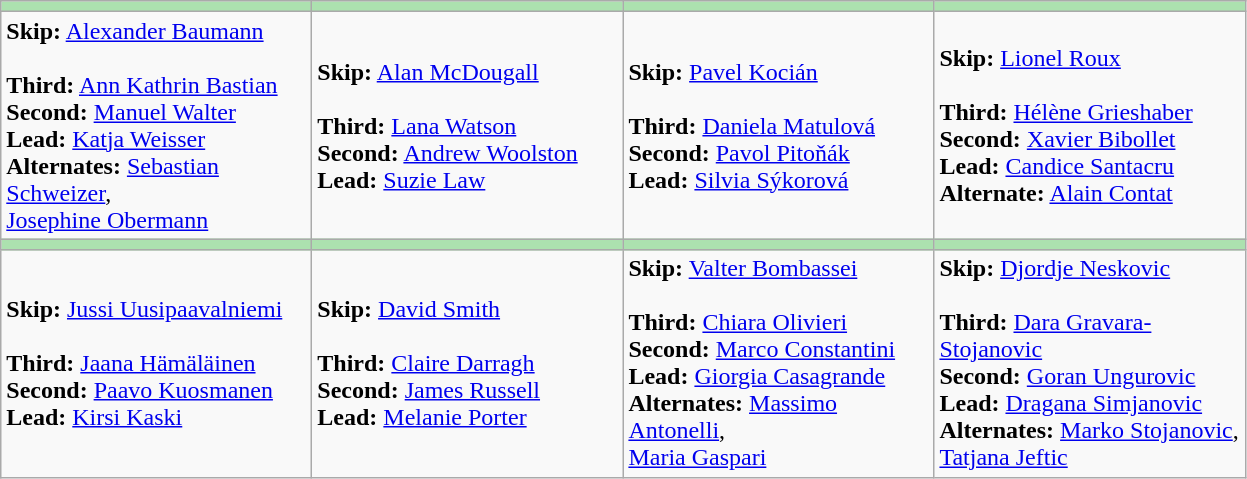<table class="wikitable">
<tr>
<th style="background: #ACE1AF;" width="200"></th>
<th style="background: #ACE1AF;" width="200"></th>
<th style="background: #ACE1AF;" width="200"></th>
<th style="background: #ACE1AF;" width="200"></th>
</tr>
<tr>
<td><strong>Skip:</strong> <a href='#'>Alexander Baumann</a> <br><br><strong>Third:</strong> <a href='#'>Ann Kathrin Bastian</a> <br>
<strong>Second:</strong> <a href='#'>Manuel Walter</a> <br>
<strong>Lead:</strong> <a href='#'>Katja Weisser</a> <br>
<strong>Alternates:</strong> <a href='#'>Sebastian Schweizer</a>,<br> <a href='#'>Josephine Obermann</a></td>
<td><strong>Skip:</strong> <a href='#'>Alan McDougall</a> <br><br><strong>Third:</strong> <a href='#'>Lana Watson</a> <br>
<strong>Second:</strong> <a href='#'>Andrew Woolston</a> <br>
<strong>Lead:</strong> <a href='#'>Suzie Law</a></td>
<td><strong>Skip:</strong> <a href='#'>Pavel Kocián</a> <br><br><strong>Third:</strong> <a href='#'>Daniela Matulová</a> <br>
<strong>Second:</strong> <a href='#'>Pavol Pitoňák</a> <br>
<strong>Lead:</strong> <a href='#'>Silvia Sýkorová</a></td>
<td><strong>Skip:</strong> <a href='#'>Lionel Roux</a> <br><br><strong>Third:</strong> <a href='#'>Hélène Grieshaber</a> <br>
<strong>Second:</strong> <a href='#'>Xavier Bibollet</a> <br>
<strong>Lead:</strong> <a href='#'>Candice Santacru</a> <br>
<strong>Alternate:</strong> <a href='#'>Alain Contat</a></td>
</tr>
<tr>
<th style="background: #ACE1AF;" width="200"></th>
<th style="background: #ACE1AF;" width="200"></th>
<th style="background: #ACE1AF;" width="200"></th>
<th style="background: #ACE1AF;" width="200"></th>
</tr>
<tr>
<td><strong>Skip:</strong> <a href='#'>Jussi Uusipaavalniemi</a> <br><br><strong>Third:</strong> <a href='#'>Jaana Hämäläinen</a> <br>
<strong>Second:</strong> <a href='#'>Paavo Kuosmanen</a> <br>
<strong>Lead:</strong> <a href='#'>Kirsi Kaski</a></td>
<td><strong>Skip:</strong> <a href='#'>David Smith</a> <br><br><strong>Third:</strong> <a href='#'>Claire Darragh</a> <br>
<strong>Second:</strong> <a href='#'>James Russell</a> <br>
<strong>Lead:</strong> <a href='#'>Melanie Porter</a></td>
<td><strong>Skip:</strong> <a href='#'>Valter Bombassei</a> <br><br><strong>Third:</strong> <a href='#'>Chiara Olivieri</a> <br>
<strong>Second:</strong> <a href='#'>Marco Constantini</a> <br>
<strong>Lead:</strong> <a href='#'>Giorgia Casagrande</a> <br>
<strong>Alternates:</strong> <a href='#'>Massimo Antonelli</a>,<br> <a href='#'>Maria Gaspari</a></td>
<td><strong>Skip:</strong> <a href='#'>Djordje Neskovic</a> <br><br><strong>Third:</strong> <a href='#'>Dara Gravara-Stojanovic</a> <br>
<strong>Second:</strong> <a href='#'>Goran Ungurovic</a> <br>
<strong>Lead:</strong> <a href='#'>Dragana Simjanovic</a> <br>
<strong>Alternates:</strong> <a href='#'>Marko Stojanovic</a>,<br> <a href='#'>Tatjana Jeftic</a></td>
</tr>
</table>
